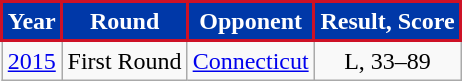<table class="wikitable">
<tr>
<th style="background:#0038A8; border: 2px solid #CE1126;;color:#FFFFFF;">Year</th>
<th style="background:#0038A8; border: 2px solid #CE1126;;color:#FFFFFF;">Round</th>
<th style="background:#0038A8; border: 2px solid #CE1126;;color:#FFFFFF;">Opponent</th>
<th style="background:#0038A8; border: 2px solid #CE1126;;color:#FFFFFF;">Result, Score</th>
</tr>
<tr align="center">
<td><a href='#'>2015</a></td>
<td>First Round</td>
<td><a href='#'>Connecticut</a></td>
<td>L, 33–89</td>
</tr>
</table>
